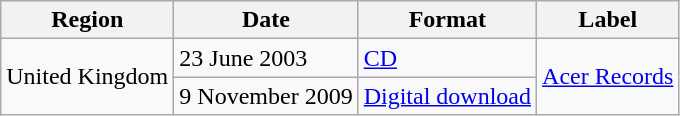<table class="wikitable">
<tr>
<th>Region</th>
<th>Date</th>
<th>Format</th>
<th>Label</th>
</tr>
<tr>
<td rowspan=2>United Kingdom</td>
<td>23 June 2003</td>
<td><a href='#'>CD</a></td>
<td rowspan=2><a href='#'>Acer Records</a></td>
</tr>
<tr>
<td>9 November 2009 </td>
<td><a href='#'>Digital download</a></td>
</tr>
</table>
